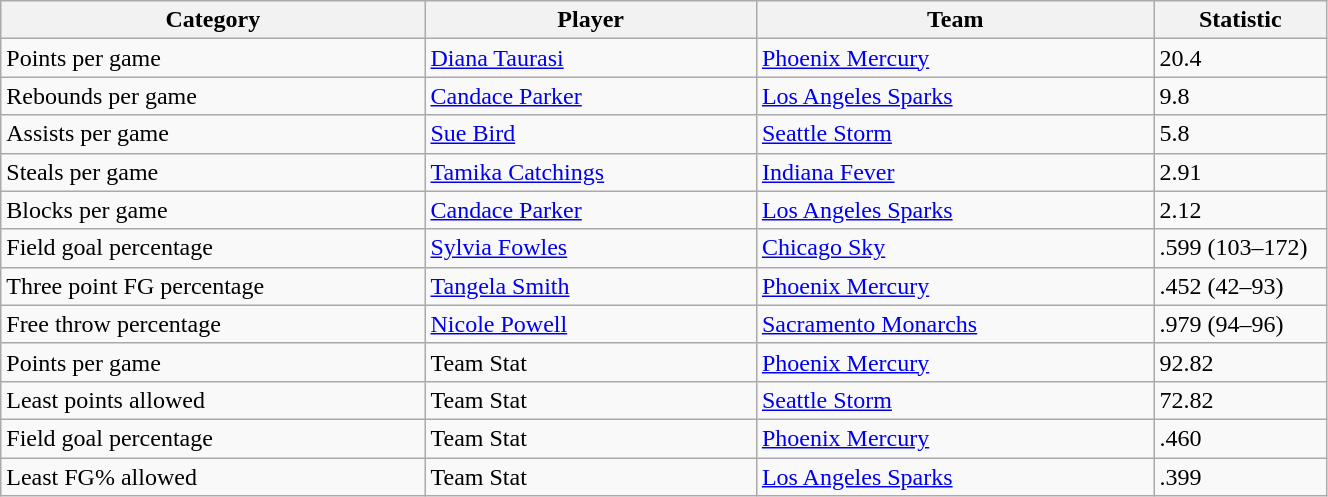<table class="wikitable" style="width: 70%">
<tr>
<th width=32%>Category</th>
<th width=25%>Player</th>
<th width=30%>Team</th>
<th width=20%>Statistic</th>
</tr>
<tr>
<td>Points per game</td>
<td><a href='#'>Diana Taurasi</a></td>
<td><a href='#'>Phoenix Mercury</a></td>
<td>20.4</td>
</tr>
<tr>
<td>Rebounds per game</td>
<td><a href='#'>Candace Parker</a></td>
<td><a href='#'>Los Angeles Sparks</a></td>
<td>9.8</td>
</tr>
<tr>
<td>Assists per game</td>
<td><a href='#'>Sue Bird</a></td>
<td><a href='#'>Seattle Storm</a></td>
<td>5.8</td>
</tr>
<tr>
<td>Steals per game</td>
<td><a href='#'>Tamika Catchings</a></td>
<td><a href='#'>Indiana Fever</a></td>
<td>2.91</td>
</tr>
<tr>
<td>Blocks per game</td>
<td><a href='#'>Candace Parker</a></td>
<td><a href='#'>Los Angeles Sparks</a></td>
<td>2.12</td>
</tr>
<tr>
<td>Field goal percentage</td>
<td><a href='#'>Sylvia Fowles</a></td>
<td><a href='#'>Chicago Sky</a></td>
<td>.599 (103–172)</td>
</tr>
<tr>
<td>Three point FG percentage</td>
<td><a href='#'>Tangela Smith</a></td>
<td><a href='#'>Phoenix Mercury</a></td>
<td>.452 (42–93)</td>
</tr>
<tr>
<td>Free throw percentage</td>
<td><a href='#'>Nicole Powell</a></td>
<td><a href='#'>Sacramento Monarchs</a></td>
<td>.979 (94–96)</td>
</tr>
<tr>
<td>Points per game</td>
<td>Team Stat</td>
<td><a href='#'>Phoenix Mercury</a></td>
<td>92.82</td>
</tr>
<tr>
<td>Least points allowed</td>
<td>Team Stat</td>
<td><a href='#'>Seattle Storm</a></td>
<td>72.82</td>
</tr>
<tr>
<td>Field goal percentage</td>
<td>Team Stat</td>
<td><a href='#'>Phoenix Mercury</a></td>
<td>.460</td>
</tr>
<tr>
<td>Least FG% allowed</td>
<td>Team Stat</td>
<td><a href='#'>Los Angeles Sparks</a></td>
<td>.399</td>
</tr>
</table>
